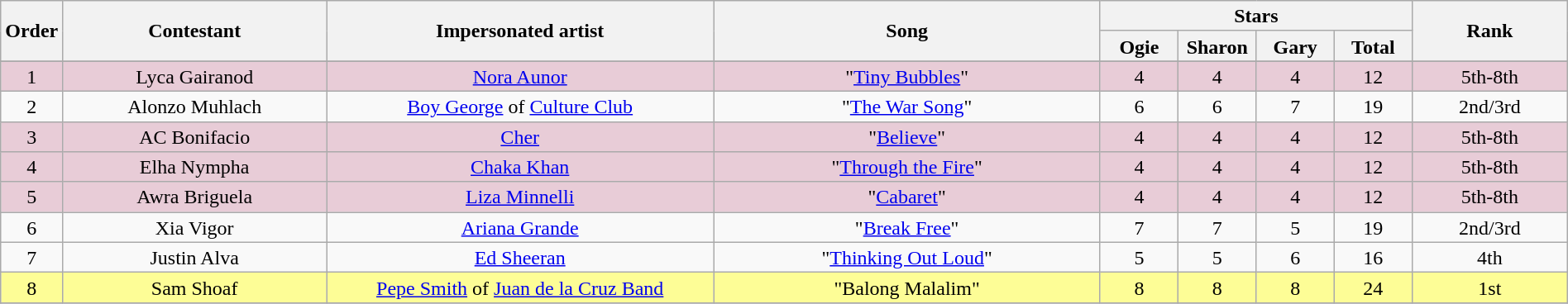<table class="wikitable" style="text-align:center; line-height:17px; width:100%;">
<tr>
<th rowspan="2" style="width:03%;">Order</th>
<th rowspan="2" style="width:17%;">Contestant</th>
<th rowspan="2" style="width:25%;">Impersonated artist</th>
<th rowspan="2" style="width:25%;">Song</th>
<th colspan="4" style="width:20%;">Stars</th>
<th rowspan="2" style="width:10%;">Rank</th>
</tr>
<tr>
<th style="width:05%;">Ogie</th>
<th style="width:05%;">Sharon</th>
<th style="width:05%;">Gary</th>
<th style="width:05%;">Total</th>
</tr>
<tr>
</tr>
<tr>
<td style="background:#E8CCD7">1</td>
<td style="background:#E8CCD7">Lyca Gairanod</td>
<td style="background:#E8CCD7"><a href='#'>Nora Aunor</a></td>
<td style="background:#E8CCD7">"<a href='#'>Tiny Bubbles</a>"</td>
<td style="background:#E8CCD7">4</td>
<td style="background:#E8CCD7">4</td>
<td style="background:#E8CCD7">4</td>
<td style="background:#E8CCD7">12</td>
<td style="background:#E8CCD7">5th-8th</td>
</tr>
<tr>
<td>2</td>
<td>Alonzo Muhlach</td>
<td><a href='#'>Boy George</a> of <a href='#'>Culture Club</a></td>
<td>"<a href='#'>The War Song</a>"</td>
<td>6</td>
<td>6</td>
<td>7</td>
<td>19</td>
<td>2nd/3rd</td>
</tr>
<tr>
<td style="background:#E8CCD7">3</td>
<td style="background:#E8CCD7">AC Bonifacio</td>
<td style="background:#E8CCD7"><a href='#'>Cher</a></td>
<td style="background:#E8CCD7">"<a href='#'>Believe</a>"</td>
<td style="background:#E8CCD7">4</td>
<td style="background:#E8CCD7">4</td>
<td style="background:#E8CCD7">4</td>
<td style="background:#E8CCD7">12</td>
<td style="background:#E8CCD7">5th-8th</td>
</tr>
<tr>
<td style="background:#E8CCD7">4</td>
<td style="background:#E8CCD7">Elha Nympha</td>
<td style="background:#E8CCD7"><a href='#'>Chaka Khan</a></td>
<td style="background:#E8CCD7">"<a href='#'>Through the Fire</a>"</td>
<td style="background:#E8CCD7">4</td>
<td style="background:#E8CCD7">4</td>
<td style="background:#E8CCD7">4</td>
<td style="background:#E8CCD7">12</td>
<td style="background:#E8CCD7">5th-8th</td>
</tr>
<tr>
<td style="background:#E8CCD7">5</td>
<td style="background:#E8CCD7">Awra Briguela</td>
<td style="background:#E8CCD7"><a href='#'>Liza Minnelli</a></td>
<td style="background:#E8CCD7">"<a href='#'>Cabaret</a>"</td>
<td style="background:#E8CCD7">4</td>
<td style="background:#E8CCD7">4</td>
<td style="background:#E8CCD7">4</td>
<td style="background:#E8CCD7">12</td>
<td style="background:#E8CCD7">5th-8th</td>
</tr>
<tr>
<td>6</td>
<td>Xia Vigor</td>
<td><a href='#'>Ariana Grande</a></td>
<td>"<a href='#'>Break Free</a>"</td>
<td>7</td>
<td>7</td>
<td>5</td>
<td>19</td>
<td>2nd/3rd</td>
</tr>
<tr>
<td>7</td>
<td>Justin Alva</td>
<td><a href='#'>Ed Sheeran</a></td>
<td>"<a href='#'>Thinking Out Loud</a>"</td>
<td>5</td>
<td>5</td>
<td>6</td>
<td>16</td>
<td>4th</td>
</tr>
<tr>
<td style="background:#FDFD96">8</td>
<td style="background:#FDFD96">Sam Shoaf</td>
<td style="background:#FDFD96"><a href='#'>Pepe Smith</a> of <a href='#'>Juan de la Cruz Band</a></td>
<td style="background:#FDFD96">"Balong Malalim"</td>
<td style="background:#FDFD96">8</td>
<td style="background:#FDFD96">8</td>
<td style="background:#FDFD96">8</td>
<td style="background:#FDFD96">24</td>
<td style="background:#FDFD96">1st</td>
</tr>
<tr>
</tr>
</table>
